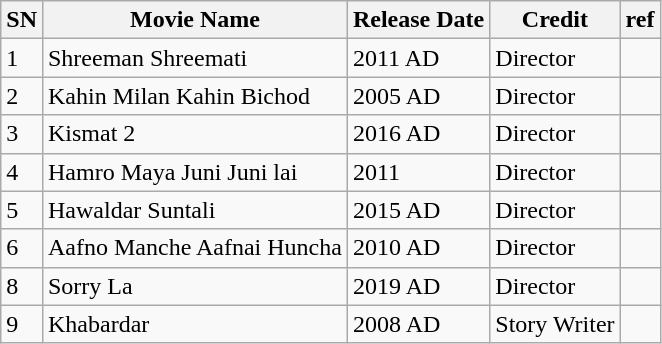<table class="wikitable sortable">
<tr>
<th>SN</th>
<th>Movie Name</th>
<th>Release Date</th>
<th>Credit</th>
<th>ref</th>
</tr>
<tr>
<td>1</td>
<td>Shreeman Shreemati</td>
<td>2011 AD</td>
<td>Director</td>
<td></td>
</tr>
<tr>
<td>2</td>
<td>Kahin Milan Kahin Bichod</td>
<td>2005 AD</td>
<td>Director</td>
<td></td>
</tr>
<tr>
<td>3</td>
<td>Kismat 2</td>
<td>2016 AD</td>
<td>Director</td>
<td></td>
</tr>
<tr>
<td>4</td>
<td>Hamro Maya Juni Juni lai  </td>
<td>2011</td>
<td>Director</td>
<td></td>
</tr>
<tr>
<td>5</td>
<td>Hawaldar Suntali</td>
<td>2015 AD</td>
<td>Director</td>
<td></td>
</tr>
<tr>
<td>6</td>
<td>Aafno Manche Aafnai Huncha</td>
<td>2010 AD</td>
<td>Director</td>
<td></td>
</tr>
<tr>
<td>8</td>
<td>Sorry La</td>
<td>2019 AD</td>
<td>Director</td>
<td></td>
</tr>
<tr>
<td>9</td>
<td>Khabardar</td>
<td>2008 AD</td>
<td>Story Writer</td>
<td></td>
</tr>
</table>
